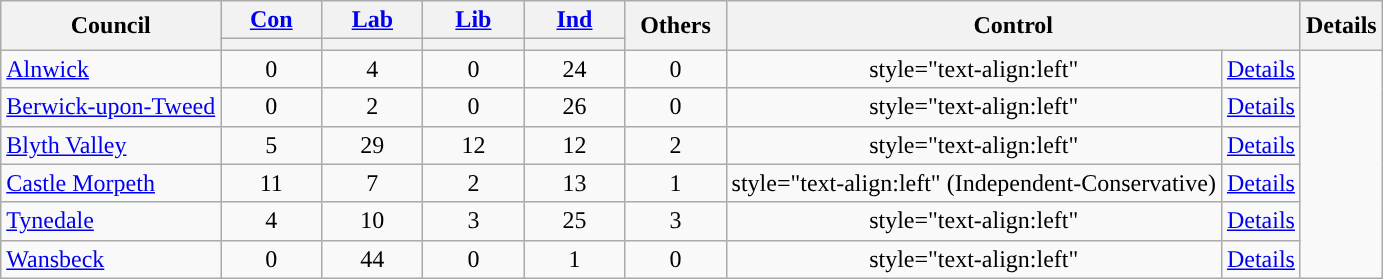<table class="wikitable" style="text-align:center;">
<tr>
<th rowspan=2>Council</th>
<th style="width:60px;"><a href='#'>Con</a></th>
<th style="width:60px;"><a href='#'>Lab</a></th>
<th style="width:60px;"><a href='#'>Lib</a></th>
<th style="width:60px;"><a href='#'>Ind</a></th>
<th style="width:60px;" rowspan=2>Others</th>
<th rowspan=2 colspan=2>Control</th>
<th rowspan=2>Details</th>
</tr>
<tr>
<th style="background:"></th>
<th style="background:"></th>
<th style="background:"></th>
<th style="background:"></th>
</tr>
<tr>
<td style="text-align:left"><a href='#'>Alnwick</a></td>
<td>0</td>
<td>4</td>
<td>0</td>
<td>24</td>
<td>0</td>
<td>style="text-align:left" </td>
<td style="text-align:left"><a href='#'>Details</a></td>
</tr>
<tr>
<td style="text-align:left"><a href='#'>Berwick-upon-Tweed</a></td>
<td>0</td>
<td>2</td>
<td>0</td>
<td>26</td>
<td>0</td>
<td>style="text-align:left" </td>
<td style="text-align:left"><a href='#'>Details</a></td>
</tr>
<tr>
<td style="text-align:left"><a href='#'>Blyth Valley</a></td>
<td>5</td>
<td>29</td>
<td>12</td>
<td>12</td>
<td>2</td>
<td>style="text-align:left" </td>
<td style="text-align:left"><a href='#'>Details</a></td>
</tr>
<tr>
<td style="text-align:left"><a href='#'>Castle Morpeth</a></td>
<td>11</td>
<td>7</td>
<td>2</td>
<td>13</td>
<td>1</td>
<td>style="text-align:left"  (Independent-Conservative)</td>
<td style="text-align:left"><a href='#'>Details</a></td>
</tr>
<tr>
<td style="text-align:left"><a href='#'>Tynedale</a></td>
<td>4</td>
<td>10</td>
<td>3</td>
<td>25</td>
<td>3</td>
<td>style="text-align:left" </td>
<td style="text-align:left"><a href='#'>Details</a></td>
</tr>
<tr>
<td style="text-align:left"><a href='#'>Wansbeck</a></td>
<td>0</td>
<td>44</td>
<td>0</td>
<td>1</td>
<td>0</td>
<td>style="text-align:left" </td>
<td style="text-align:left"><a href='#'>Details</a></td>
</tr>
</table>
